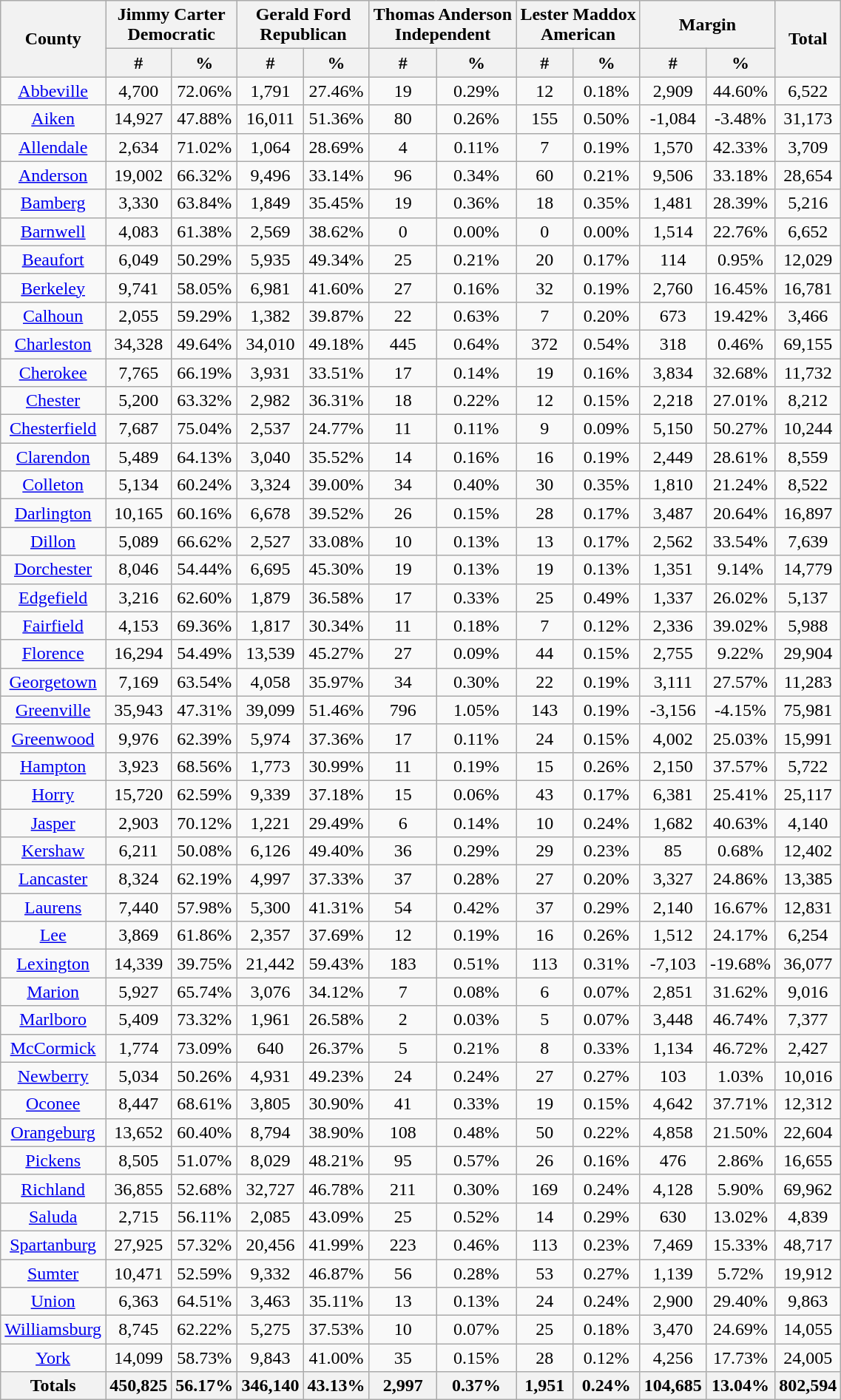<table width="60%" class="wikitable sortable">
<tr>
<th rowspan="2">County</th>
<th colspan="2">Jimmy Carter<br>Democratic</th>
<th colspan="2">Gerald Ford<br>Republican</th>
<th colspan="2">Thomas Anderson<br>Independent</th>
<th colspan="2">Lester Maddox<br>American</th>
<th colspan="2">Margin</th>
<th rowspan="2">Total</th>
</tr>
<tr>
<th style="text-align:center;" data-sort-type="number">#</th>
<th style="text-align:center;" data-sort-type="number">%</th>
<th style="text-align:center;" data-sort-type="number">#</th>
<th style="text-align:center;" data-sort-type="number">%</th>
<th style="text-align:center;" data-sort-type="number">#</th>
<th style="text-align:center;" data-sort-type="number">%</th>
<th style="text-align:center;" data-sort-type="number">#</th>
<th style="text-align:center;" data-sort-type="number">%</th>
<th style="text-align:center;" data-sort-type="number">#</th>
<th style="text-align:center;" data-sort-type="number">%</th>
</tr>
<tr style="text-align:center;">
<td><a href='#'>Abbeville</a></td>
<td>4,700</td>
<td>72.06%</td>
<td>1,791</td>
<td>27.46%</td>
<td>19</td>
<td>0.29%</td>
<td>12</td>
<td>0.18%</td>
<td>2,909</td>
<td>44.60%</td>
<td>6,522</td>
</tr>
<tr style="text-align:center;">
<td><a href='#'>Aiken</a></td>
<td>14,927</td>
<td>47.88%</td>
<td>16,011</td>
<td>51.36%</td>
<td>80</td>
<td>0.26%</td>
<td>155</td>
<td>0.50%</td>
<td>-1,084</td>
<td>-3.48%</td>
<td>31,173</td>
</tr>
<tr style="text-align:center;">
<td><a href='#'>Allendale</a></td>
<td>2,634</td>
<td>71.02%</td>
<td>1,064</td>
<td>28.69%</td>
<td>4</td>
<td>0.11%</td>
<td>7</td>
<td>0.19%</td>
<td>1,570</td>
<td>42.33%</td>
<td>3,709</td>
</tr>
<tr style="text-align:center;">
<td><a href='#'>Anderson</a></td>
<td>19,002</td>
<td>66.32%</td>
<td>9,496</td>
<td>33.14%</td>
<td>96</td>
<td>0.34%</td>
<td>60</td>
<td>0.21%</td>
<td>9,506</td>
<td>33.18%</td>
<td>28,654</td>
</tr>
<tr style="text-align:center;">
<td><a href='#'>Bamberg</a></td>
<td>3,330</td>
<td>63.84%</td>
<td>1,849</td>
<td>35.45%</td>
<td>19</td>
<td>0.36%</td>
<td>18</td>
<td>0.35%</td>
<td>1,481</td>
<td>28.39%</td>
<td>5,216</td>
</tr>
<tr style="text-align:center;">
<td><a href='#'>Barnwell</a></td>
<td>4,083</td>
<td>61.38%</td>
<td>2,569</td>
<td>38.62%</td>
<td>0</td>
<td>0.00%</td>
<td>0</td>
<td>0.00%</td>
<td>1,514</td>
<td>22.76%</td>
<td>6,652</td>
</tr>
<tr style="text-align:center;">
<td><a href='#'>Beaufort</a></td>
<td>6,049</td>
<td>50.29%</td>
<td>5,935</td>
<td>49.34%</td>
<td>25</td>
<td>0.21%</td>
<td>20</td>
<td>0.17%</td>
<td>114</td>
<td>0.95%</td>
<td>12,029</td>
</tr>
<tr style="text-align:center;">
<td><a href='#'>Berkeley</a></td>
<td>9,741</td>
<td>58.05%</td>
<td>6,981</td>
<td>41.60%</td>
<td>27</td>
<td>0.16%</td>
<td>32</td>
<td>0.19%</td>
<td>2,760</td>
<td>16.45%</td>
<td>16,781</td>
</tr>
<tr style="text-align:center;">
<td><a href='#'>Calhoun</a></td>
<td>2,055</td>
<td>59.29%</td>
<td>1,382</td>
<td>39.87%</td>
<td>22</td>
<td>0.63%</td>
<td>7</td>
<td>0.20%</td>
<td>673</td>
<td>19.42%</td>
<td>3,466</td>
</tr>
<tr style="text-align:center;">
<td><a href='#'>Charleston</a></td>
<td>34,328</td>
<td>49.64%</td>
<td>34,010</td>
<td>49.18%</td>
<td>445</td>
<td>0.64%</td>
<td>372</td>
<td>0.54%</td>
<td>318</td>
<td>0.46%</td>
<td>69,155</td>
</tr>
<tr style="text-align:center;">
<td><a href='#'>Cherokee</a></td>
<td>7,765</td>
<td>66.19%</td>
<td>3,931</td>
<td>33.51%</td>
<td>17</td>
<td>0.14%</td>
<td>19</td>
<td>0.16%</td>
<td>3,834</td>
<td>32.68%</td>
<td>11,732</td>
</tr>
<tr style="text-align:center;">
<td><a href='#'>Chester</a></td>
<td>5,200</td>
<td>63.32%</td>
<td>2,982</td>
<td>36.31%</td>
<td>18</td>
<td>0.22%</td>
<td>12</td>
<td>0.15%</td>
<td>2,218</td>
<td>27.01%</td>
<td>8,212</td>
</tr>
<tr style="text-align:center;">
<td><a href='#'>Chesterfield</a></td>
<td>7,687</td>
<td>75.04%</td>
<td>2,537</td>
<td>24.77%</td>
<td>11</td>
<td>0.11%</td>
<td>9</td>
<td>0.09%</td>
<td>5,150</td>
<td>50.27%</td>
<td>10,244</td>
</tr>
<tr style="text-align:center;">
<td><a href='#'>Clarendon</a></td>
<td>5,489</td>
<td>64.13%</td>
<td>3,040</td>
<td>35.52%</td>
<td>14</td>
<td>0.16%</td>
<td>16</td>
<td>0.19%</td>
<td>2,449</td>
<td>28.61%</td>
<td>8,559</td>
</tr>
<tr style="text-align:center;">
<td><a href='#'>Colleton</a></td>
<td>5,134</td>
<td>60.24%</td>
<td>3,324</td>
<td>39.00%</td>
<td>34</td>
<td>0.40%</td>
<td>30</td>
<td>0.35%</td>
<td>1,810</td>
<td>21.24%</td>
<td>8,522</td>
</tr>
<tr style="text-align:center;">
<td><a href='#'>Darlington</a></td>
<td>10,165</td>
<td>60.16%</td>
<td>6,678</td>
<td>39.52%</td>
<td>26</td>
<td>0.15%</td>
<td>28</td>
<td>0.17%</td>
<td>3,487</td>
<td>20.64%</td>
<td>16,897</td>
</tr>
<tr style="text-align:center;">
<td><a href='#'>Dillon</a></td>
<td>5,089</td>
<td>66.62%</td>
<td>2,527</td>
<td>33.08%</td>
<td>10</td>
<td>0.13%</td>
<td>13</td>
<td>0.17%</td>
<td>2,562</td>
<td>33.54%</td>
<td>7,639</td>
</tr>
<tr style="text-align:center;">
<td><a href='#'>Dorchester</a></td>
<td>8,046</td>
<td>54.44%</td>
<td>6,695</td>
<td>45.30%</td>
<td>19</td>
<td>0.13%</td>
<td>19</td>
<td>0.13%</td>
<td>1,351</td>
<td>9.14%</td>
<td>14,779</td>
</tr>
<tr style="text-align:center;">
<td><a href='#'>Edgefield</a></td>
<td>3,216</td>
<td>62.60%</td>
<td>1,879</td>
<td>36.58%</td>
<td>17</td>
<td>0.33%</td>
<td>25</td>
<td>0.49%</td>
<td>1,337</td>
<td>26.02%</td>
<td>5,137</td>
</tr>
<tr style="text-align:center;">
<td><a href='#'>Fairfield</a></td>
<td>4,153</td>
<td>69.36%</td>
<td>1,817</td>
<td>30.34%</td>
<td>11</td>
<td>0.18%</td>
<td>7</td>
<td>0.12%</td>
<td>2,336</td>
<td>39.02%</td>
<td>5,988</td>
</tr>
<tr style="text-align:center;">
<td><a href='#'>Florence</a></td>
<td>16,294</td>
<td>54.49%</td>
<td>13,539</td>
<td>45.27%</td>
<td>27</td>
<td>0.09%</td>
<td>44</td>
<td>0.15%</td>
<td>2,755</td>
<td>9.22%</td>
<td>29,904</td>
</tr>
<tr style="text-align:center;">
<td><a href='#'>Georgetown</a></td>
<td>7,169</td>
<td>63.54%</td>
<td>4,058</td>
<td>35.97%</td>
<td>34</td>
<td>0.30%</td>
<td>22</td>
<td>0.19%</td>
<td>3,111</td>
<td>27.57%</td>
<td>11,283</td>
</tr>
<tr style="text-align:center;">
<td><a href='#'>Greenville</a></td>
<td>35,943</td>
<td>47.31%</td>
<td>39,099</td>
<td>51.46%</td>
<td>796</td>
<td>1.05%</td>
<td>143</td>
<td>0.19%</td>
<td>-3,156</td>
<td>-4.15%</td>
<td>75,981</td>
</tr>
<tr style="text-align:center;">
<td><a href='#'>Greenwood</a></td>
<td>9,976</td>
<td>62.39%</td>
<td>5,974</td>
<td>37.36%</td>
<td>17</td>
<td>0.11%</td>
<td>24</td>
<td>0.15%</td>
<td>4,002</td>
<td>25.03%</td>
<td>15,991</td>
</tr>
<tr style="text-align:center;">
<td><a href='#'>Hampton</a></td>
<td>3,923</td>
<td>68.56%</td>
<td>1,773</td>
<td>30.99%</td>
<td>11</td>
<td>0.19%</td>
<td>15</td>
<td>0.26%</td>
<td>2,150</td>
<td>37.57%</td>
<td>5,722</td>
</tr>
<tr style="text-align:center;">
<td><a href='#'>Horry</a></td>
<td>15,720</td>
<td>62.59%</td>
<td>9,339</td>
<td>37.18%</td>
<td>15</td>
<td>0.06%</td>
<td>43</td>
<td>0.17%</td>
<td>6,381</td>
<td>25.41%</td>
<td>25,117</td>
</tr>
<tr style="text-align:center;">
<td><a href='#'>Jasper</a></td>
<td>2,903</td>
<td>70.12%</td>
<td>1,221</td>
<td>29.49%</td>
<td>6</td>
<td>0.14%</td>
<td>10</td>
<td>0.24%</td>
<td>1,682</td>
<td>40.63%</td>
<td>4,140</td>
</tr>
<tr style="text-align:center;">
<td><a href='#'>Kershaw</a></td>
<td>6,211</td>
<td>50.08%</td>
<td>6,126</td>
<td>49.40%</td>
<td>36</td>
<td>0.29%</td>
<td>29</td>
<td>0.23%</td>
<td>85</td>
<td>0.68%</td>
<td>12,402</td>
</tr>
<tr style="text-align:center;">
<td><a href='#'>Lancaster</a></td>
<td>8,324</td>
<td>62.19%</td>
<td>4,997</td>
<td>37.33%</td>
<td>37</td>
<td>0.28%</td>
<td>27</td>
<td>0.20%</td>
<td>3,327</td>
<td>24.86%</td>
<td>13,385</td>
</tr>
<tr style="text-align:center;">
<td><a href='#'>Laurens</a></td>
<td>7,440</td>
<td>57.98%</td>
<td>5,300</td>
<td>41.31%</td>
<td>54</td>
<td>0.42%</td>
<td>37</td>
<td>0.29%</td>
<td>2,140</td>
<td>16.67%</td>
<td>12,831</td>
</tr>
<tr style="text-align:center;">
<td><a href='#'>Lee</a></td>
<td>3,869</td>
<td>61.86%</td>
<td>2,357</td>
<td>37.69%</td>
<td>12</td>
<td>0.19%</td>
<td>16</td>
<td>0.26%</td>
<td>1,512</td>
<td>24.17%</td>
<td>6,254</td>
</tr>
<tr style="text-align:center;">
<td><a href='#'>Lexington</a></td>
<td>14,339</td>
<td>39.75%</td>
<td>21,442</td>
<td>59.43%</td>
<td>183</td>
<td>0.51%</td>
<td>113</td>
<td>0.31%</td>
<td>-7,103</td>
<td>-19.68%</td>
<td>36,077</td>
</tr>
<tr style="text-align:center;">
<td><a href='#'>Marion</a></td>
<td>5,927</td>
<td>65.74%</td>
<td>3,076</td>
<td>34.12%</td>
<td>7</td>
<td>0.08%</td>
<td>6</td>
<td>0.07%</td>
<td>2,851</td>
<td>31.62%</td>
<td>9,016</td>
</tr>
<tr style="text-align:center;">
<td><a href='#'>Marlboro</a></td>
<td>5,409</td>
<td>73.32%</td>
<td>1,961</td>
<td>26.58%</td>
<td>2</td>
<td>0.03%</td>
<td>5</td>
<td>0.07%</td>
<td>3,448</td>
<td>46.74%</td>
<td>7,377</td>
</tr>
<tr style="text-align:center;">
<td><a href='#'>McCormick</a></td>
<td>1,774</td>
<td>73.09%</td>
<td>640</td>
<td>26.37%</td>
<td>5</td>
<td>0.21%</td>
<td>8</td>
<td>0.33%</td>
<td>1,134</td>
<td>46.72%</td>
<td>2,427</td>
</tr>
<tr style="text-align:center;">
<td><a href='#'>Newberry</a></td>
<td>5,034</td>
<td>50.26%</td>
<td>4,931</td>
<td>49.23%</td>
<td>24</td>
<td>0.24%</td>
<td>27</td>
<td>0.27%</td>
<td>103</td>
<td>1.03%</td>
<td>10,016</td>
</tr>
<tr style="text-align:center;">
<td><a href='#'>Oconee</a></td>
<td>8,447</td>
<td>68.61%</td>
<td>3,805</td>
<td>30.90%</td>
<td>41</td>
<td>0.33%</td>
<td>19</td>
<td>0.15%</td>
<td>4,642</td>
<td>37.71%</td>
<td>12,312</td>
</tr>
<tr style="text-align:center;">
<td><a href='#'>Orangeburg</a></td>
<td>13,652</td>
<td>60.40%</td>
<td>8,794</td>
<td>38.90%</td>
<td>108</td>
<td>0.48%</td>
<td>50</td>
<td>0.22%</td>
<td>4,858</td>
<td>21.50%</td>
<td>22,604</td>
</tr>
<tr style="text-align:center;">
<td><a href='#'>Pickens</a></td>
<td>8,505</td>
<td>51.07%</td>
<td>8,029</td>
<td>48.21%</td>
<td>95</td>
<td>0.57%</td>
<td>26</td>
<td>0.16%</td>
<td>476</td>
<td>2.86%</td>
<td>16,655</td>
</tr>
<tr style="text-align:center;">
<td><a href='#'>Richland</a></td>
<td>36,855</td>
<td>52.68%</td>
<td>32,727</td>
<td>46.78%</td>
<td>211</td>
<td>0.30%</td>
<td>169</td>
<td>0.24%</td>
<td>4,128</td>
<td>5.90%</td>
<td>69,962</td>
</tr>
<tr style="text-align:center;">
<td><a href='#'>Saluda</a></td>
<td>2,715</td>
<td>56.11%</td>
<td>2,085</td>
<td>43.09%</td>
<td>25</td>
<td>0.52%</td>
<td>14</td>
<td>0.29%</td>
<td>630</td>
<td>13.02%</td>
<td>4,839</td>
</tr>
<tr style="text-align:center;">
<td><a href='#'>Spartanburg</a></td>
<td>27,925</td>
<td>57.32%</td>
<td>20,456</td>
<td>41.99%</td>
<td>223</td>
<td>0.46%</td>
<td>113</td>
<td>0.23%</td>
<td>7,469</td>
<td>15.33%</td>
<td>48,717</td>
</tr>
<tr style="text-align:center;">
<td><a href='#'>Sumter</a></td>
<td>10,471</td>
<td>52.59%</td>
<td>9,332</td>
<td>46.87%</td>
<td>56</td>
<td>0.28%</td>
<td>53</td>
<td>0.27%</td>
<td>1,139</td>
<td>5.72%</td>
<td>19,912</td>
</tr>
<tr style="text-align:center;">
<td><a href='#'>Union</a></td>
<td>6,363</td>
<td>64.51%</td>
<td>3,463</td>
<td>35.11%</td>
<td>13</td>
<td>0.13%</td>
<td>24</td>
<td>0.24%</td>
<td>2,900</td>
<td>29.40%</td>
<td>9,863</td>
</tr>
<tr style="text-align:center;">
<td><a href='#'>Williamsburg</a></td>
<td>8,745</td>
<td>62.22%</td>
<td>5,275</td>
<td>37.53%</td>
<td>10</td>
<td>0.07%</td>
<td>25</td>
<td>0.18%</td>
<td>3,470</td>
<td>24.69%</td>
<td>14,055</td>
</tr>
<tr style="text-align:center;">
<td><a href='#'>York</a></td>
<td>14,099</td>
<td>58.73%</td>
<td>9,843</td>
<td>41.00%</td>
<td>35</td>
<td>0.15%</td>
<td>28</td>
<td>0.12%</td>
<td>4,256</td>
<td>17.73%</td>
<td>24,005</td>
</tr>
<tr style="text-align:center;">
<th>Totals</th>
<th>450,825</th>
<th>56.17%</th>
<th>346,140</th>
<th>43.13%</th>
<th>2,997</th>
<th>0.37%</th>
<th>1,951</th>
<th>0.24%</th>
<th>104,685</th>
<th>13.04%</th>
<th>802,594</th>
</tr>
</table>
